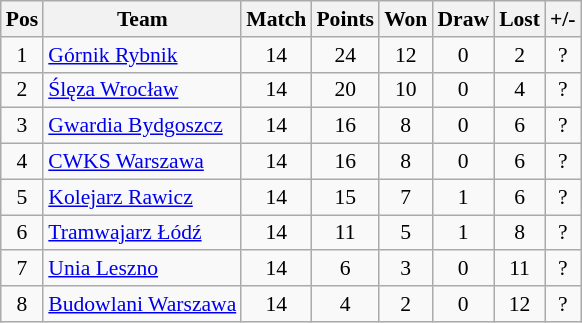<table class=wikitable style="font-size: 90%">
<tr align=center >
<th>Pos</th>
<th>Team</th>
<th>Match</th>
<th>Points</th>
<th>Won</th>
<th>Draw</th>
<th>Lost</th>
<th>+/-</th>
</tr>
<tr align=center >
<td>1</td>
<td align=left><a href='#'>Górnik Rybnik</a></td>
<td>14</td>
<td>24</td>
<td>12</td>
<td>0</td>
<td>2</td>
<td>?</td>
</tr>
<tr align=center >
<td>2</td>
<td align=left><a href='#'>Ślęza Wrocław</a></td>
<td>14</td>
<td>20</td>
<td>10</td>
<td>0</td>
<td>4</td>
<td>?</td>
</tr>
<tr align=center >
<td>3</td>
<td align=left><a href='#'>Gwardia Bydgoszcz</a></td>
<td>14</td>
<td>16</td>
<td>8</td>
<td>0</td>
<td>6</td>
<td>?</td>
</tr>
<tr align=center>
<td>4</td>
<td align=left><a href='#'>CWKS Warszawa</a></td>
<td>14</td>
<td>16</td>
<td>8</td>
<td>0</td>
<td>6</td>
<td>?</td>
</tr>
<tr align=center>
<td>5</td>
<td align=left><a href='#'>Kolejarz Rawicz</a></td>
<td>14</td>
<td>15</td>
<td>7</td>
<td>1</td>
<td>6</td>
<td>?</td>
</tr>
<tr align=center>
<td>6</td>
<td align=left><a href='#'>Tramwajarz Łódź</a></td>
<td>14</td>
<td>11</td>
<td>5</td>
<td>1</td>
<td>8</td>
<td>?</td>
</tr>
<tr align=center >
<td>7</td>
<td align=left><a href='#'>Unia Leszno</a></td>
<td>14</td>
<td>6</td>
<td>3</td>
<td>0</td>
<td>11</td>
<td>?</td>
</tr>
<tr align=center >
<td>8</td>
<td align=left><a href='#'>Budowlani Warszawa</a></td>
<td>14</td>
<td>4</td>
<td>2</td>
<td>0</td>
<td>12</td>
<td>?</td>
</tr>
</table>
